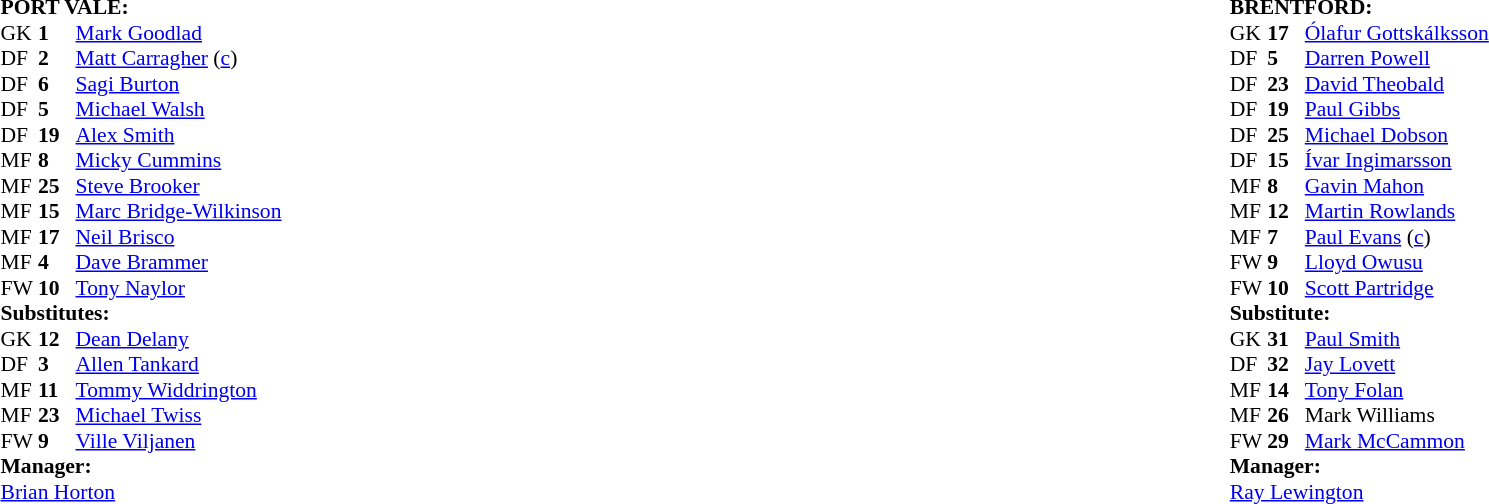<table width="100%">
<tr>
<td valign="top" width="50%"><br><table style="font-size: 90%" cellspacing="0" cellpadding="0">
<tr>
<td colspan="4"><strong>PORT VALE:</strong></td>
</tr>
<tr>
<th width="25"></th>
<th width="25"></th>
<th width="200"></th>
<th></th>
</tr>
<tr>
<td>GK</td>
<td><strong>1</strong></td>
<td> <a href='#'>Mark Goodlad</a></td>
</tr>
<tr>
<td>DF</td>
<td><strong>2</strong></td>
<td> <a href='#'>Matt Carragher</a> (<a href='#'>c</a>)</td>
</tr>
<tr>
<td>DF</td>
<td><strong>6</strong></td>
<td> <a href='#'>Sagi Burton</a></td>
</tr>
<tr>
<td>DF</td>
<td><strong>5</strong></td>
<td> <a href='#'>Michael Walsh</a></td>
</tr>
<tr>
<td>DF</td>
<td><strong>19</strong></td>
<td> <a href='#'>Alex Smith</a></td>
</tr>
<tr>
<td>MF</td>
<td><strong>8</strong></td>
<td> <a href='#'>Micky Cummins</a></td>
</tr>
<tr>
<td>MF</td>
<td><strong>25</strong></td>
<td> <a href='#'>Steve Brooker</a></td>
</tr>
<tr>
<td>MF</td>
<td><strong>15</strong></td>
<td> <a href='#'>Marc Bridge-Wilkinson</a></td>
</tr>
<tr>
<td>MF</td>
<td><strong>17</strong></td>
<td> <a href='#'>Neil Brisco</a></td>
</tr>
<tr>
<td>MF</td>
<td><strong>4</strong></td>
<td> <a href='#'>Dave Brammer</a></td>
<td></td>
</tr>
<tr>
<td>FW</td>
<td><strong>10</strong></td>
<td> <a href='#'>Tony Naylor</a></td>
</tr>
<tr>
<td colspan=3><strong>Substitutes:</strong></td>
</tr>
<tr>
<td>GK</td>
<td><strong>12</strong></td>
<td> <a href='#'>Dean Delany</a></td>
</tr>
<tr>
<td>DF</td>
<td><strong>3</strong></td>
<td> <a href='#'>Allen Tankard</a></td>
</tr>
<tr>
<td>MF</td>
<td><strong>11</strong></td>
<td> <a href='#'>Tommy Widdrington</a></td>
</tr>
<tr>
<td>MF</td>
<td><strong>23</strong></td>
<td> <a href='#'>Michael Twiss</a></td>
</tr>
<tr>
<td>FW</td>
<td><strong>9</strong></td>
<td> <a href='#'>Ville Viljanen</a></td>
</tr>
<tr>
<td colspan=4><strong>Manager:</strong></td>
</tr>
<tr>
<td colspan="4"> <a href='#'>Brian Horton</a></td>
</tr>
</table>
</td>
<td valign="top" width="50%"><br><table style="font-size: 90%" cellspacing="0" cellpadding="0" align="center">
<tr>
<td colspan="4"><strong>BRENTFORD:</strong></td>
</tr>
<tr>
<th width="25"></th>
<th width="25"></th>
<th width="200"></th>
<th></th>
</tr>
<tr>
</tr>
<tr>
<td>GK</td>
<td><strong>17</strong></td>
<td> <a href='#'>Ólafur Gottskálksson</a></td>
</tr>
<tr>
<td>DF</td>
<td><strong>5</strong></td>
<td> <a href='#'>Darren Powell</a></td>
<td></td>
</tr>
<tr>
<td>DF</td>
<td><strong>23</strong></td>
<td> <a href='#'>David Theobald</a></td>
<td></td>
</tr>
<tr>
<td>DF</td>
<td><strong>19</strong></td>
<td> <a href='#'>Paul Gibbs</a></td>
</tr>
<tr>
<td>DF</td>
<td><strong>25</strong></td>
<td> <a href='#'>Michael Dobson</a></td>
</tr>
<tr>
<td>DF</td>
<td><strong>15</strong></td>
<td> <a href='#'>Ívar Ingimarsson</a></td>
</tr>
<tr>
<td>MF</td>
<td><strong>8</strong></td>
<td> <a href='#'>Gavin Mahon</a></td>
</tr>
<tr>
<td>MF</td>
<td><strong>12</strong></td>
<td> <a href='#'>Martin Rowlands</a></td>
</tr>
<tr>
<td>MF</td>
<td><strong>7</strong></td>
<td> <a href='#'>Paul Evans</a> (<a href='#'>c</a>)</td>
</tr>
<tr>
<td>FW</td>
<td><strong>9</strong></td>
<td> <a href='#'>Lloyd Owusu</a></td>
</tr>
<tr>
<td>FW</td>
<td><strong>10</strong></td>
<td> <a href='#'>Scott Partridge</a></td>
</tr>
<tr>
<td colspan=4><strong>Substitute:</strong></td>
</tr>
<tr>
<td>GK</td>
<td><strong>31</strong></td>
<td> <a href='#'>Paul Smith</a></td>
</tr>
<tr>
<td>DF</td>
<td><strong>32</strong></td>
<td> <a href='#'>Jay Lovett</a></td>
</tr>
<tr>
<td>MF</td>
<td><strong>14</strong></td>
<td> <a href='#'>Tony Folan</a></td>
</tr>
<tr>
<td>MF</td>
<td><strong>26</strong></td>
<td> Mark Williams</td>
<td></td>
</tr>
<tr>
<td>FW</td>
<td><strong>29</strong></td>
<td> <a href='#'>Mark McCammon</a></td>
<td></td>
</tr>
<tr>
<td colspan=4><strong>Manager:</strong></td>
</tr>
<tr>
<td colspan="4"> <a href='#'>Ray Lewington</a></td>
</tr>
</table>
</td>
</tr>
</table>
